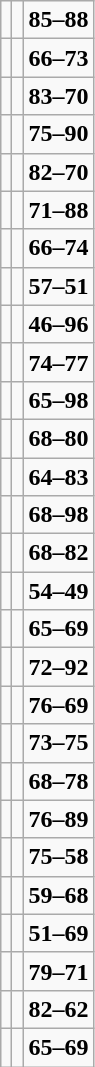<table class="wikitable">
<tr>
<td></td>
<td></td>
<td><strong>85–88</strong></td>
</tr>
<tr>
<td></td>
<td></td>
<td><strong>66–73</strong></td>
</tr>
<tr>
<td></td>
<td></td>
<td><strong>83–70</strong></td>
</tr>
<tr>
<td></td>
<td></td>
<td><strong>75–90</strong></td>
</tr>
<tr>
<td></td>
<td></td>
<td><strong>82–70</strong></td>
</tr>
<tr>
<td></td>
<td></td>
<td><strong>71–88</strong></td>
</tr>
<tr>
<td></td>
<td></td>
<td><strong>66–74</strong></td>
</tr>
<tr>
<td></td>
<td></td>
<td><strong>57–51</strong></td>
</tr>
<tr>
<td></td>
<td></td>
<td><strong>46–96</strong></td>
</tr>
<tr>
<td></td>
<td></td>
<td><strong>74–77</strong></td>
</tr>
<tr>
<td></td>
<td></td>
<td><strong>65–98</strong></td>
</tr>
<tr>
<td></td>
<td></td>
<td><strong>68–80</strong></td>
</tr>
<tr>
<td></td>
<td></td>
<td><strong>64–83</strong></td>
</tr>
<tr>
<td></td>
<td></td>
<td><strong>68–98</strong></td>
</tr>
<tr>
<td></td>
<td></td>
<td><strong>68–82</strong></td>
</tr>
<tr>
<td></td>
<td></td>
<td><strong>54–49</strong></td>
</tr>
<tr>
<td></td>
<td></td>
<td><strong>65–69</strong></td>
</tr>
<tr>
<td></td>
<td></td>
<td><strong>72–92</strong></td>
</tr>
<tr>
<td></td>
<td></td>
<td><strong>76–69</strong></td>
</tr>
<tr>
<td></td>
<td></td>
<td><strong>73–75</strong></td>
</tr>
<tr>
<td></td>
<td></td>
<td><strong>68–78</strong></td>
</tr>
<tr>
<td></td>
<td></td>
<td><strong>76–89</strong></td>
</tr>
<tr>
<td></td>
<td></td>
<td><strong>75–58</strong></td>
</tr>
<tr>
<td></td>
<td></td>
<td><strong>59–68</strong></td>
</tr>
<tr>
<td></td>
<td></td>
<td><strong>51–69</strong></td>
</tr>
<tr>
<td></td>
<td></td>
<td><strong>79–71</strong></td>
</tr>
<tr>
<td></td>
<td></td>
<td><strong>82–62</strong></td>
</tr>
<tr>
<td></td>
<td></td>
<td><strong>65–69</strong></td>
</tr>
</table>
